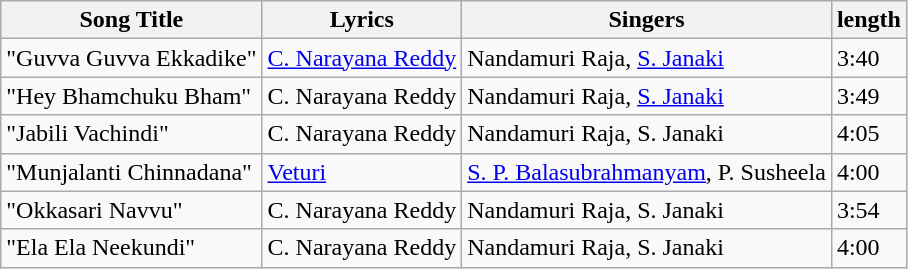<table class="wikitable">
<tr>
<th>Song Title</th>
<th>Lyrics</th>
<th>Singers</th>
<th>length</th>
</tr>
<tr>
<td>"Guvva Guvva Ekkadike"</td>
<td><a href='#'>C. Narayana Reddy</a></td>
<td>Nandamuri Raja, <a href='#'>S. Janaki</a></td>
<td>3:40</td>
</tr>
<tr>
<td>"Hey Bhamchuku Bham"</td>
<td>C. Narayana Reddy</td>
<td>Nandamuri Raja, <a href='#'>S. Janaki</a></td>
<td>3:49</td>
</tr>
<tr>
<td>"Jabili Vachindi"</td>
<td>C. Narayana Reddy</td>
<td>Nandamuri Raja, S. Janaki</td>
<td>4:05</td>
</tr>
<tr>
<td>"Munjalanti Chinnadana"</td>
<td><a href='#'>Veturi</a></td>
<td><a href='#'>S. P. Balasubrahmanyam</a>, P. Susheela</td>
<td>4:00</td>
</tr>
<tr>
<td>"Okkasari Navvu"</td>
<td>C. Narayana Reddy</td>
<td>Nandamuri Raja, S. Janaki</td>
<td>3:54</td>
</tr>
<tr>
<td>"Ela Ela Neekundi"</td>
<td>C. Narayana Reddy</td>
<td>Nandamuri Raja, S. Janaki</td>
<td>4:00</td>
</tr>
</table>
